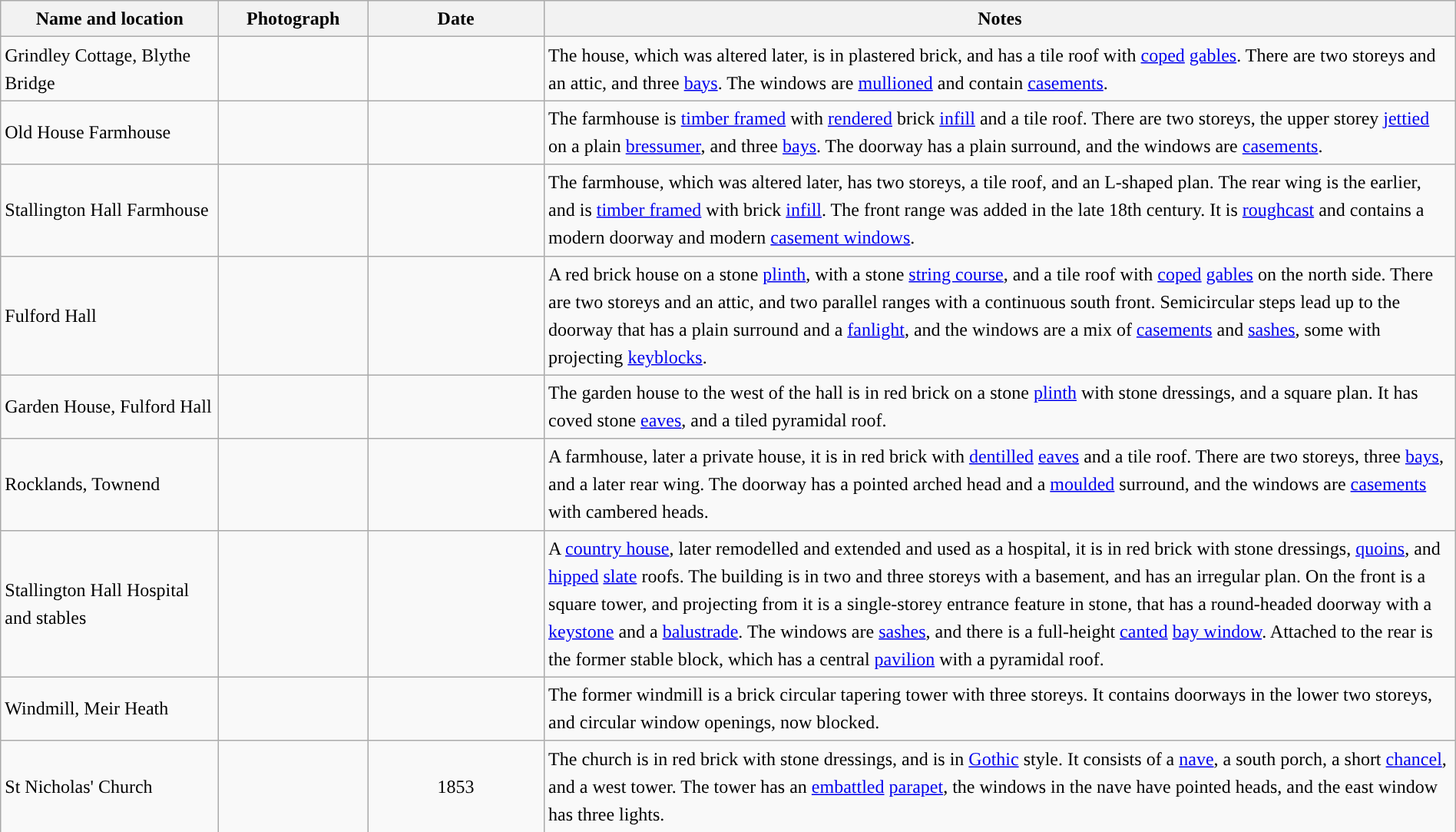<table class="wikitable sortable plainrowheaders" style="width:100%;border:0px;text-align:left;line-height:150%;">
<tr>
<th scope="col"  style="width:150px">Name and location</th>
<th scope="col"  style="width:100px" class="unsortable">Photograph</th>
<th scope="col"  style="width:120px">Date</th>
<th scope="col"  style="width:650px" class="unsortable">Notes</th>
</tr>
<tr>
<td>Grindley Cottage, Blythe Bridge<br><small></small></td>
<td></td>
<td align="center"></td>
<td>The house, which was altered later, is in plastered brick, and has a tile roof with <a href='#'>coped</a> <a href='#'>gables</a>.  There are two storeys and an attic, and three <a href='#'>bays</a>.  The windows are <a href='#'>mullioned</a> and contain <a href='#'>casements</a>.</td>
</tr>
<tr>
<td>Old House Farmhouse<br><small></small></td>
<td></td>
<td align="center"></td>
<td>The farmhouse is <a href='#'>timber framed</a> with <a href='#'>rendered</a> brick <a href='#'>infill</a> and a tile roof.  There are two storeys, the upper storey <a href='#'>jettied</a> on a plain <a href='#'>bressumer</a>, and three <a href='#'>bays</a>.  The doorway has a plain surround, and the windows are <a href='#'>casements</a>.</td>
</tr>
<tr>
<td>Stallington Hall Farmhouse<br><small></small></td>
<td></td>
<td align="center"></td>
<td>The farmhouse, which was altered later, has two storeys, a tile roof, and an L-shaped plan.  The rear wing is the earlier, and is <a href='#'>timber framed</a> with brick <a href='#'>infill</a>.  The front range was added in the late 18th century.  It is <a href='#'>roughcast</a> and contains a modern doorway and modern <a href='#'>casement windows</a>.</td>
</tr>
<tr>
<td>Fulford Hall<br><small></small></td>
<td></td>
<td align="center"></td>
<td>A red brick house on a stone <a href='#'>plinth</a>, with a stone <a href='#'>string course</a>, and a tile roof with <a href='#'>coped</a> <a href='#'>gables</a> on the north side.  There are two storeys and an attic, and two parallel ranges with a continuous south front.  Semicircular steps lead up to the doorway that has a plain surround and a <a href='#'>fanlight</a>, and the windows are a mix of <a href='#'>casements</a> and <a href='#'>sashes</a>, some with projecting <a href='#'>keyblocks</a>.</td>
</tr>
<tr>
<td>Garden House, Fulford Hall<br><small></small></td>
<td></td>
<td align="center"></td>
<td>The garden house to the west of the hall is in red brick on a stone <a href='#'>plinth</a> with stone dressings, and a square plan.  It has coved stone <a href='#'>eaves</a>, and a tiled pyramidal roof.</td>
</tr>
<tr>
<td>Rocklands, Townend<br><small></small></td>
<td></td>
<td align="center"></td>
<td>A farmhouse, later a private house, it is in red brick with <a href='#'>dentilled</a> <a href='#'>eaves</a> and a tile roof.  There are two storeys, three <a href='#'>bays</a>, and a later rear wing.  The doorway has a pointed arched head and a <a href='#'>moulded</a> surround, and the windows are <a href='#'>casements</a> with cambered heads.</td>
</tr>
<tr>
<td>Stallington Hall Hospital and stables<br><small></small></td>
<td></td>
<td align="center"></td>
<td>A <a href='#'>country house</a>, later remodelled and extended and used as a hospital, it is in red brick with stone dressings, <a href='#'>quoins</a>, and <a href='#'>hipped</a> <a href='#'>slate</a> roofs.  The building is in two and three storeys with a basement, and has an irregular plan.  On the front is a square tower, and projecting from it is a single-storey entrance feature in stone, that has a round-headed doorway with a <a href='#'>keystone</a> and a <a href='#'>balustrade</a>.  The windows are <a href='#'>sashes</a>, and there is a full-height <a href='#'>canted</a> <a href='#'>bay window</a>.  Attached to the rear is the former stable block, which has a central <a href='#'>pavilion</a> with a pyramidal roof.</td>
</tr>
<tr>
<td>Windmill, Meir Heath<br><small></small></td>
<td></td>
<td align="center"></td>
<td>The former windmill is a brick circular tapering tower with three storeys.  It contains doorways in the lower two storeys, and circular window openings, now blocked.</td>
</tr>
<tr>
<td>St Nicholas' Church<br><small></small></td>
<td></td>
<td align="center">1853</td>
<td>The church is in red brick with stone dressings, and is in <a href='#'>Gothic</a> style.  It consists of a <a href='#'>nave</a>, a south porch, a short <a href='#'>chancel</a>, and a west tower.  The tower has an <a href='#'>embattled</a> <a href='#'>parapet</a>, the windows in the nave have pointed heads, and the east window has three lights.</td>
</tr>
<tr>
</tr>
</table>
